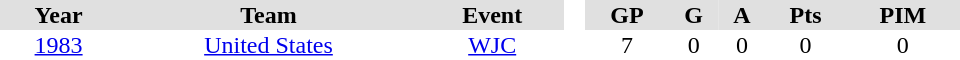<table border="0" cellpadding="1" cellspacing="0" style="text-align:center; width:40em">
<tr ALIGN="center" bgcolor="#e0e0e0">
<th>Year</th>
<th>Team</th>
<th>Event</th>
<th ALIGN="center" rowspan="99" bgcolor="#ffffff"> </th>
<th>GP</th>
<th>G</th>
<th>A</th>
<th>Pts</th>
<th>PIM</th>
</tr>
<tr>
<td><a href='#'>1983</a></td>
<td><a href='#'>United States</a></td>
<td><a href='#'>WJC</a></td>
<td>7</td>
<td>0</td>
<td>0</td>
<td>0</td>
<td>0</td>
</tr>
</table>
